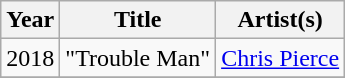<table class="wikitable sortable">
<tr>
<th>Year</th>
<th>Title</th>
<th>Artist(s)</th>
</tr>
<tr>
<td>2018</td>
<td>"Trouble Man"</td>
<td><a href='#'>Chris Pierce</a></td>
</tr>
<tr>
</tr>
</table>
